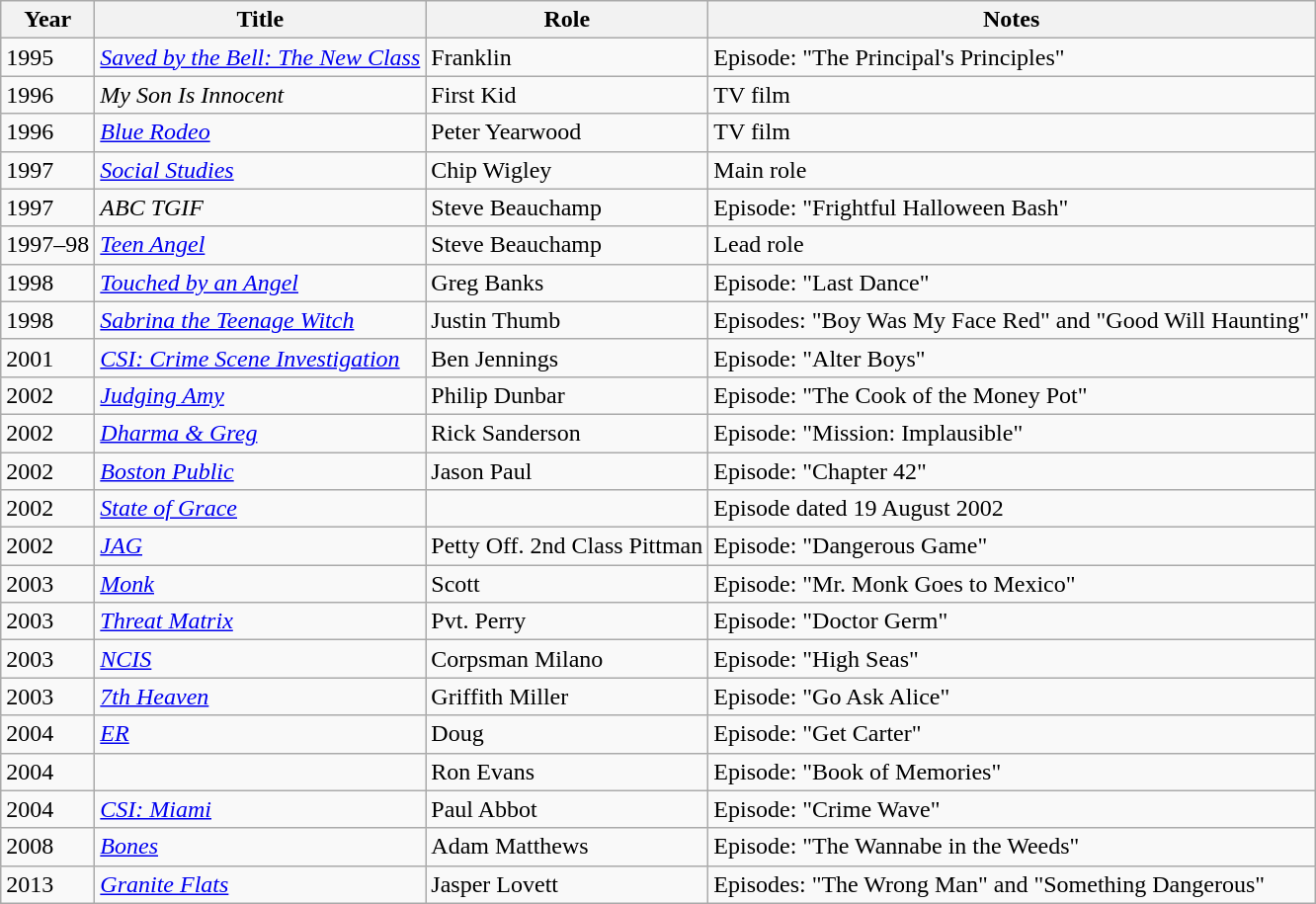<table class="wikitable sortable">
<tr>
<th>Year</th>
<th>Title</th>
<th>Role</th>
<th class="unsortable">Notes</th>
</tr>
<tr>
<td>1995</td>
<td><em><a href='#'>Saved by the Bell: The New Class</a></em></td>
<td>Franklin</td>
<td>Episode: "The Principal's Principles"</td>
</tr>
<tr>
<td>1996</td>
<td><em>My Son Is Innocent</em></td>
<td>First Kid</td>
<td>TV film</td>
</tr>
<tr>
<td>1996</td>
<td><em><a href='#'>Blue Rodeo</a></em></td>
<td>Peter Yearwood</td>
<td>TV film</td>
</tr>
<tr>
<td>1997</td>
<td><em><a href='#'>Social Studies</a></em></td>
<td>Chip Wigley</td>
<td>Main role</td>
</tr>
<tr>
<td>1997</td>
<td><em>ABC TGIF</em></td>
<td>Steve Beauchamp</td>
<td>Episode: "Frightful Halloween Bash"</td>
</tr>
<tr>
<td>1997–98</td>
<td><em><a href='#'>Teen Angel</a></em></td>
<td>Steve Beauchamp</td>
<td>Lead role</td>
</tr>
<tr>
<td>1998</td>
<td><em><a href='#'>Touched by an Angel</a></em></td>
<td>Greg Banks</td>
<td>Episode: "Last Dance"</td>
</tr>
<tr>
<td>1998</td>
<td><em><a href='#'>Sabrina the Teenage Witch</a></em></td>
<td>Justin Thumb</td>
<td>Episodes: "Boy Was My Face Red" and "Good Will Haunting"</td>
</tr>
<tr>
<td>2001</td>
<td><em><a href='#'>CSI: Crime Scene Investigation</a></em></td>
<td>Ben Jennings</td>
<td>Episode: "Alter Boys"</td>
</tr>
<tr>
<td>2002</td>
<td><em><a href='#'>Judging Amy</a></em></td>
<td>Philip Dunbar</td>
<td>Episode: "The Cook of the Money Pot"</td>
</tr>
<tr>
<td>2002</td>
<td><em><a href='#'>Dharma & Greg</a></em></td>
<td>Rick Sanderson</td>
<td>Episode: "Mission: Implausible"</td>
</tr>
<tr>
<td>2002</td>
<td><em><a href='#'>Boston Public</a></em></td>
<td>Jason Paul</td>
<td>Episode: "Chapter 42"</td>
</tr>
<tr>
<td>2002</td>
<td><em><a href='#'>State of Grace</a></em></td>
<td></td>
<td>Episode dated 19 August 2002</td>
</tr>
<tr>
<td>2002</td>
<td><em><a href='#'>JAG</a></em></td>
<td>Petty Off. 2nd Class Pittman</td>
<td>Episode: "Dangerous Game"</td>
</tr>
<tr>
<td>2003</td>
<td><em><a href='#'>Monk</a></em></td>
<td>Scott</td>
<td>Episode: "Mr. Monk Goes to Mexico"</td>
</tr>
<tr>
<td>2003</td>
<td><em><a href='#'>Threat Matrix</a></em></td>
<td>Pvt. Perry</td>
<td>Episode: "Doctor Germ"</td>
</tr>
<tr>
<td>2003</td>
<td><em><a href='#'>NCIS</a></em></td>
<td>Corpsman Milano</td>
<td>Episode: "High Seas"</td>
</tr>
<tr>
<td>2003</td>
<td><em><a href='#'>7th Heaven</a></em></td>
<td>Griffith Miller</td>
<td>Episode: "Go Ask Alice"</td>
</tr>
<tr>
<td>2004</td>
<td><em><a href='#'>ER</a></em></td>
<td>Doug</td>
<td>Episode: "Get Carter"</td>
</tr>
<tr>
<td>2004</td>
<td><em></em></td>
<td>Ron Evans</td>
<td>Episode: "Book of Memories"</td>
</tr>
<tr>
<td>2004</td>
<td><em><a href='#'>CSI: Miami</a></em></td>
<td>Paul Abbot</td>
<td>Episode: "Crime Wave"</td>
</tr>
<tr>
<td>2008</td>
<td><em><a href='#'>Bones</a></em></td>
<td>Adam Matthews</td>
<td>Episode: "The Wannabe in the Weeds"</td>
</tr>
<tr>
<td>2013</td>
<td><em><a href='#'>Granite Flats</a></em></td>
<td>Jasper Lovett</td>
<td>Episodes: "The Wrong Man" and "Something Dangerous"</td>
</tr>
</table>
